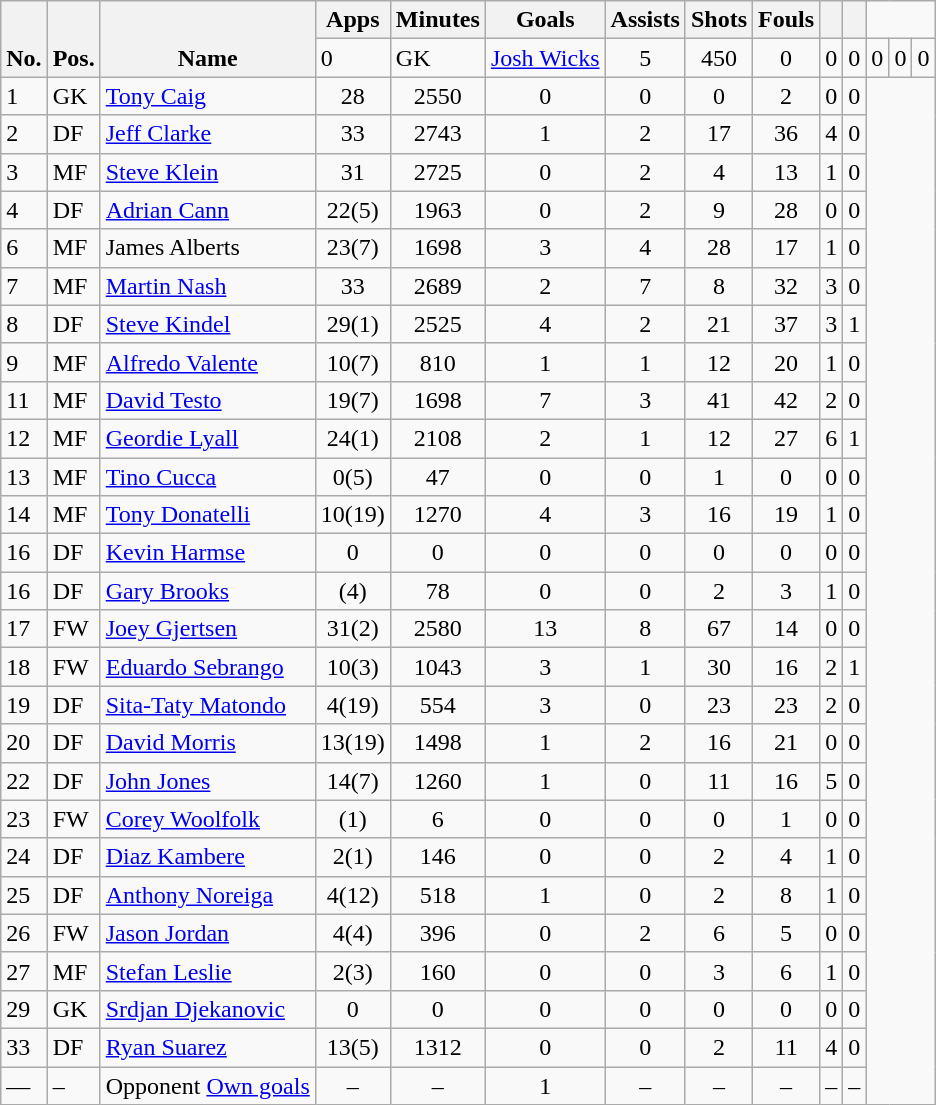<table class="wikitable sortable" border="1" style="text-align:center">
<tr>
<th scope=col rowspan="2" valign="bottom">No.</th>
<th scope=col rowspan="2" valign="bottom" data-sort-type="text">Pos.</th>
<th scope=col  rowspan="2" valign="bottom" data-sort-type="text">Name</th>
<th scope=col>Apps</th>
<th scope=col>Minutes</th>
<th scope=col>Goals</th>
<th scope=col>Assists</th>
<th scope=col>Shots</th>
<th scope=col>Fouls</th>
<th scope=col></th>
<th scope=col></th>
</tr>
<tr>
<td align=left>0</td>
<td align=left>GK</td>
<td align=left> <a href='#'>Josh Wicks</a></td>
<td>5</td>
<td>450</td>
<td>0</td>
<td>0</td>
<td>0</td>
<td>0</td>
<td>0</td>
<td>0</td>
</tr>
<tr>
<td align=left>1</td>
<td align=left>GK</td>
<td align=left> <a href='#'>Tony Caig</a></td>
<td>28</td>
<td>2550</td>
<td>0</td>
<td>0</td>
<td>0</td>
<td>2</td>
<td>0</td>
<td>0</td>
</tr>
<tr>
<td align=left>2</td>
<td align=left>DF</td>
<td align=left> <a href='#'>Jeff Clarke</a></td>
<td>33</td>
<td>2743</td>
<td>1</td>
<td>2</td>
<td>17</td>
<td>36</td>
<td>4</td>
<td>0</td>
</tr>
<tr>
<td align=left>3</td>
<td align=left>MF</td>
<td align=left> <a href='#'>Steve Klein</a></td>
<td>31</td>
<td>2725</td>
<td>0</td>
<td>2</td>
<td>4</td>
<td>13</td>
<td>1</td>
<td>0</td>
</tr>
<tr>
<td align=left>4</td>
<td align=left>DF</td>
<td align=left> <a href='#'>Adrian Cann</a></td>
<td>22(5)</td>
<td>1963</td>
<td>0</td>
<td>2</td>
<td>9</td>
<td>28</td>
<td>0</td>
<td>0</td>
</tr>
<tr>
<td align=left>6</td>
<td align=left>MF</td>
<td align=left> James Alberts</td>
<td>23(7)</td>
<td>1698</td>
<td>3</td>
<td>4</td>
<td>28</td>
<td>17</td>
<td>1</td>
<td>0</td>
</tr>
<tr>
<td align=left>7</td>
<td align=left>MF</td>
<td align=left> <a href='#'>Martin Nash</a></td>
<td>33</td>
<td>2689</td>
<td>2</td>
<td>7</td>
<td>8</td>
<td>32</td>
<td>3</td>
<td>0</td>
</tr>
<tr>
<td align=left>8</td>
<td align=left>DF</td>
<td align=left> <a href='#'>Steve Kindel</a></td>
<td>29(1)</td>
<td>2525</td>
<td>4</td>
<td>2</td>
<td>21</td>
<td>37</td>
<td>3</td>
<td>1</td>
</tr>
<tr>
<td align=left>9</td>
<td align=left>MF</td>
<td align=left> <a href='#'>Alfredo Valente</a></td>
<td>10(7)</td>
<td>810</td>
<td>1</td>
<td>1</td>
<td>12</td>
<td>20</td>
<td>1</td>
<td>0</td>
</tr>
<tr>
<td align=left>11</td>
<td align=left>MF</td>
<td align=left> <a href='#'>David Testo</a></td>
<td>19(7)</td>
<td>1698</td>
<td>7</td>
<td>3</td>
<td>41</td>
<td>42</td>
<td>2</td>
<td>0</td>
</tr>
<tr>
<td align=left>12</td>
<td align=left>MF</td>
<td align=left> <a href='#'>Geordie Lyall</a></td>
<td>24(1)</td>
<td>2108</td>
<td>2</td>
<td>1</td>
<td>12</td>
<td>27</td>
<td>6</td>
<td>1</td>
</tr>
<tr>
<td align=left>13</td>
<td align=left>MF</td>
<td align=left> <a href='#'>Tino Cucca</a></td>
<td>0(5)</td>
<td>47</td>
<td>0</td>
<td>0</td>
<td>1</td>
<td>0</td>
<td>0</td>
<td>0</td>
</tr>
<tr>
<td align=left>14</td>
<td align=left>MF</td>
<td align=left> <a href='#'>Tony Donatelli</a></td>
<td>10(19)</td>
<td>1270</td>
<td>4</td>
<td>3</td>
<td>16</td>
<td>19</td>
<td>1</td>
<td>0</td>
</tr>
<tr>
<td align=left>16</td>
<td align=left>DF</td>
<td align=left> <a href='#'>Kevin Harmse</a></td>
<td>0</td>
<td>0</td>
<td>0</td>
<td>0</td>
<td>0</td>
<td>0</td>
<td>0</td>
<td>0</td>
</tr>
<tr>
<td align=left>16</td>
<td align=left>DF</td>
<td align=left> <a href='#'>Gary Brooks</a></td>
<td>(4)</td>
<td>78</td>
<td>0</td>
<td>0</td>
<td>2</td>
<td>3</td>
<td>1</td>
<td>0</td>
</tr>
<tr>
<td align=left>17</td>
<td align=left>FW</td>
<td align=left> <a href='#'>Joey Gjertsen</a></td>
<td>31(2)</td>
<td>2580</td>
<td>13</td>
<td>8</td>
<td>67</td>
<td>14</td>
<td>0</td>
<td>0</td>
</tr>
<tr>
<td align=left>18</td>
<td align=left>FW</td>
<td align=left> <a href='#'>Eduardo Sebrango</a></td>
<td>10(3)</td>
<td>1043</td>
<td>3</td>
<td>1</td>
<td>30</td>
<td>16</td>
<td>2</td>
<td>1</td>
</tr>
<tr>
<td align=left>19</td>
<td align=left>DF</td>
<td align=left> <a href='#'>Sita-Taty Matondo</a></td>
<td>4(19)</td>
<td>554</td>
<td>3</td>
<td>0</td>
<td>23</td>
<td>23</td>
<td>2</td>
<td>0</td>
</tr>
<tr>
<td align=left>20</td>
<td align=left>DF</td>
<td align=left> <a href='#'>David Morris</a></td>
<td>13(19)</td>
<td>1498</td>
<td>1</td>
<td>2</td>
<td>16</td>
<td>21</td>
<td>0</td>
<td>0</td>
</tr>
<tr>
<td align=left>22</td>
<td align=left>DF</td>
<td align=left> <a href='#'>John Jones</a></td>
<td>14(7)</td>
<td>1260</td>
<td>1</td>
<td>0</td>
<td>11</td>
<td>16</td>
<td>5</td>
<td>0</td>
</tr>
<tr>
<td align=left>23</td>
<td align=left>FW</td>
<td align=left> <a href='#'>Corey Woolfolk</a></td>
<td>(1)</td>
<td>6</td>
<td>0</td>
<td>0</td>
<td>0</td>
<td>1</td>
<td>0</td>
<td>0</td>
</tr>
<tr>
<td align=left>24</td>
<td align=left>DF</td>
<td align=left> <a href='#'>Diaz Kambere</a></td>
<td>2(1)</td>
<td>146</td>
<td>0</td>
<td>0</td>
<td>2</td>
<td>4</td>
<td>1</td>
<td>0</td>
</tr>
<tr>
<td align=left>25</td>
<td align=left>DF</td>
<td align=left> <a href='#'>Anthony Noreiga</a></td>
<td>4(12)</td>
<td>518</td>
<td>1</td>
<td>0</td>
<td>2</td>
<td>8</td>
<td>1</td>
<td>0</td>
</tr>
<tr>
<td align=left>26</td>
<td align=left>FW</td>
<td align=left> <a href='#'>Jason Jordan</a></td>
<td>4(4)</td>
<td>396</td>
<td>0</td>
<td>2</td>
<td>6</td>
<td>5</td>
<td>0</td>
<td>0</td>
</tr>
<tr>
<td align=left>27</td>
<td align=left>MF</td>
<td align=left> <a href='#'>Stefan Leslie</a></td>
<td>2(3)</td>
<td>160</td>
<td>0</td>
<td>0</td>
<td>3</td>
<td>6</td>
<td>1</td>
<td>0</td>
</tr>
<tr>
<td align=left>29</td>
<td align=left>GK</td>
<td align=left> <a href='#'>Srdjan Djekanovic</a></td>
<td>0</td>
<td>0</td>
<td>0</td>
<td>0</td>
<td>0</td>
<td>0</td>
<td>0</td>
<td>0</td>
</tr>
<tr>
<td align=left>33</td>
<td align=left>DF</td>
<td align=left> <a href='#'>Ryan Suarez</a></td>
<td>13(5)</td>
<td>1312</td>
<td>0</td>
<td>0</td>
<td>2</td>
<td>11</td>
<td>4</td>
<td>0</td>
</tr>
<tr>
<td align=left>—</td>
<td align=left>–</td>
<td align=left>Opponent <a href='#'>Own goals</a></td>
<td>–</td>
<td>–</td>
<td>1</td>
<td>–</td>
<td>–</td>
<td>–</td>
<td>–</td>
<td>–</td>
</tr>
</table>
